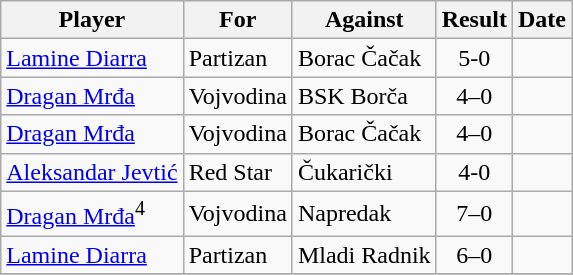<table class="wikitable">
<tr>
<th>Player</th>
<th>For</th>
<th>Against</th>
<th style="text-align:center;">Result</th>
<th>Date</th>
</tr>
<tr>
<td> <a href='#'>Lamine Diarra</a></td>
<td>Partizan</td>
<td>Borac Čačak</td>
<td style="text-align:center;">5-0</td>
<td></td>
</tr>
<tr>
<td> <a href='#'>Dragan Mrđa</a></td>
<td>Vojvodina</td>
<td>BSK Borča</td>
<td style="text-align:center;">4–0</td>
<td></td>
</tr>
<tr>
<td> <a href='#'>Dragan Mrđa</a></td>
<td>Vojvodina</td>
<td>Borac Čačak</td>
<td style="text-align:center;">4–0</td>
<td></td>
</tr>
<tr>
<td> <a href='#'>Aleksandar Jevtić</a></td>
<td>Red Star</td>
<td>Čukarički</td>
<td style="text-align:center;">4-0</td>
<td></td>
</tr>
<tr>
<td> <a href='#'>Dragan Mrđa</a><sup>4</sup></td>
<td>Vojvodina</td>
<td>Napredak</td>
<td style="text-align:center;">7–0</td>
<td></td>
</tr>
<tr>
<td> <a href='#'>Lamine Diarra</a></td>
<td>Partizan</td>
<td>Mladi Radnik</td>
<td style="text-align:center;">6–0</td>
<td></td>
</tr>
<tr>
</tr>
</table>
